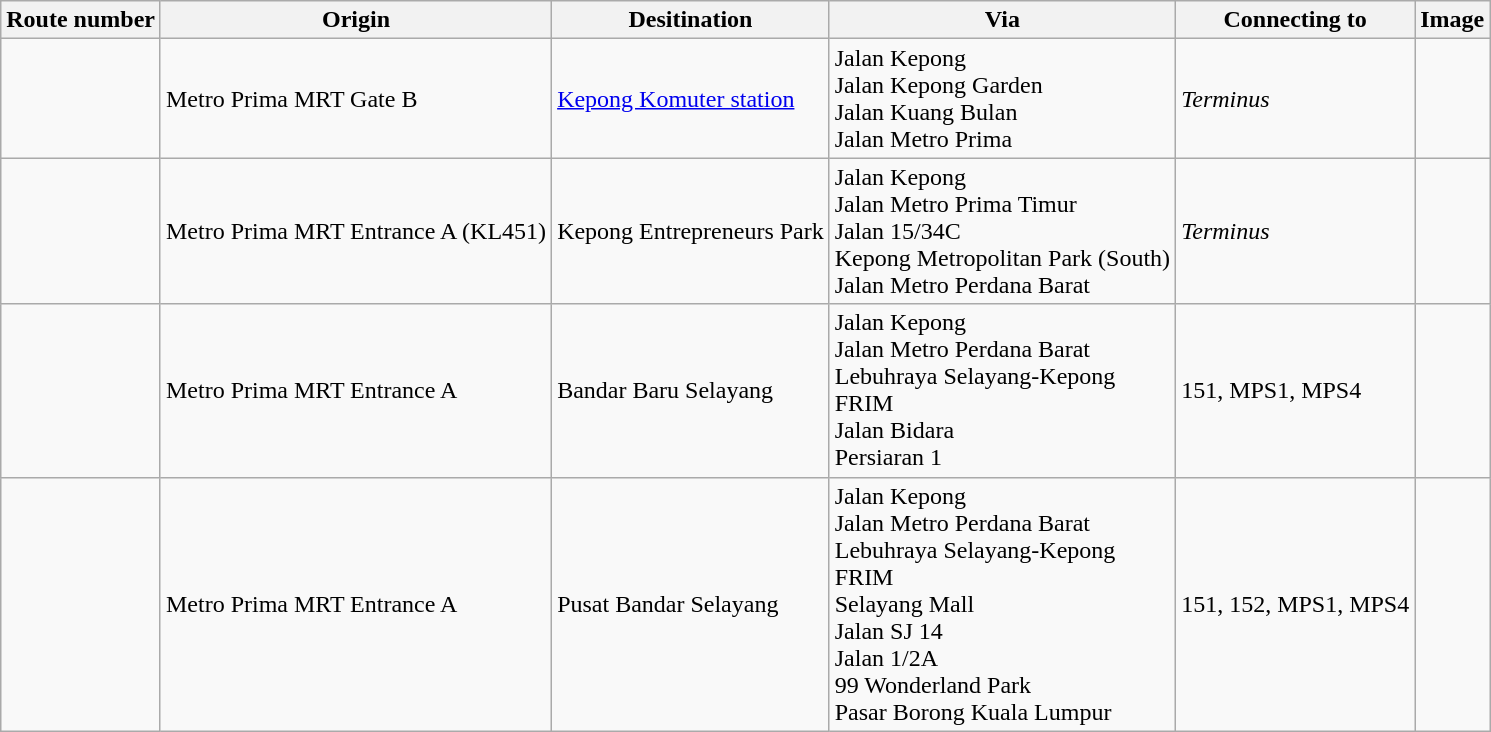<table class="wikitable">
<tr>
<th>Route number</th>
<th>Origin</th>
<th>Desitination</th>
<th>Via</th>
<th>Connecting to</th>
<th>Image</th>
</tr>
<tr>
<td></td>
<td> Metro Prima MRT Gate B</td>
<td> <a href='#'>Kepong Komuter station</a></td>
<td>Jalan Kepong<br>Jalan Kepong Garden<br>Jalan Kuang Bulan<br>Jalan Metro Prima</td>
<td><em>Terminus</em></td>
<td></td>
</tr>
<tr>
<td></td>
<td> Metro Prima MRT Entrance A (KL451)</td>
<td>Kepong Entrepreneurs Park</td>
<td>Jalan Kepong<br>Jalan Metro Prima Timur<br>Jalan 15/34C<br>Kepong Metropolitan Park (South)<br>Jalan Metro Perdana Barat</td>
<td><em>Terminus</em></td>
<td></td>
</tr>
<tr>
<td></td>
<td> Metro Prima MRT Entrance A</td>
<td>Bandar Baru Selayang</td>
<td>Jalan Kepong<br>Jalan Metro Perdana Barat<br>Lebuhraya Selayang-Kepong<br>FRIM<br>Jalan Bidara<br>Persiaran 1</td>
<td>151, MPS1, MPS4</td>
<td></td>
</tr>
<tr>
<td></td>
<td> Metro Prima MRT Entrance A</td>
<td>Pusat Bandar Selayang</td>
<td>Jalan Kepong<br>Jalan Metro Perdana Barat<br>Lebuhraya Selayang-Kepong<br>FRIM<br>Selayang Mall<br>Jalan SJ 14<br>Jalan 1/2A<br>99 Wonderland Park<br>Pasar Borong Kuala Lumpur</td>
<td>151, 152, MPS1, MPS4</td>
<td></td>
</tr>
</table>
